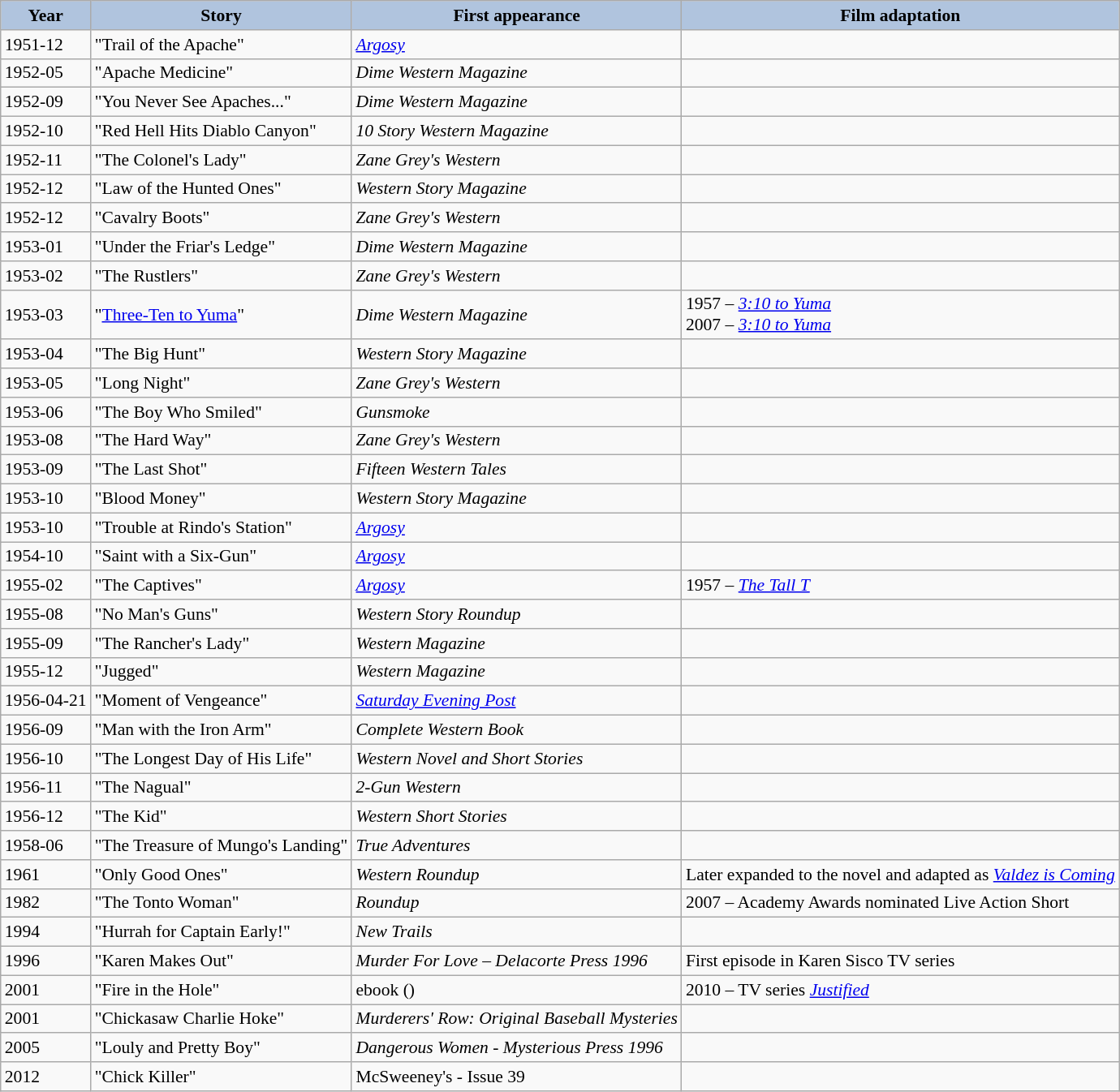<table class="wikitable" style="font-size:90%">
<tr style="text-align:center;">
<th style="background:#B0C4DE;">Year</th>
<th style="background:#B0C4DE;">Story</th>
<th style="background:#B0C4DE;">First appearance</th>
<th style="background:#B0C4DE;">Film adaptation</th>
</tr>
<tr>
<td>1951-12</td>
<td>"Trail of the Apache"</td>
<td><a href='#'><em>Argosy</em></a></td>
<td></td>
</tr>
<tr>
<td>1952-05</td>
<td>"Apache Medicine"</td>
<td><em>Dime Western Magazine</em></td>
<td></td>
</tr>
<tr>
<td>1952-09</td>
<td>"You Never See Apaches..."</td>
<td><em>Dime Western Magazine</em></td>
<td></td>
</tr>
<tr>
<td>1952-10</td>
<td>"Red Hell Hits Diablo Canyon"</td>
<td><em>10 Story Western Magazine</em></td>
<td></td>
</tr>
<tr>
<td>1952-11</td>
<td>"The Colonel's Lady"</td>
<td><em>Zane Grey's Western</em></td>
<td></td>
</tr>
<tr>
<td>1952-12</td>
<td>"Law of the Hunted Ones"</td>
<td><em>Western Story Magazine</em></td>
<td></td>
</tr>
<tr>
<td>1952-12</td>
<td>"Cavalry Boots"</td>
<td><em>Zane Grey's Western</em></td>
<td></td>
</tr>
<tr>
<td>1953-01</td>
<td>"Under the Friar's Ledge"</td>
<td><em>Dime Western Magazine</em></td>
<td></td>
</tr>
<tr>
<td>1953-02</td>
<td>"The Rustlers"</td>
<td><em>Zane Grey's Western</em></td>
<td></td>
</tr>
<tr>
<td>1953-03</td>
<td>"<a href='#'>Three-Ten to Yuma</a>"</td>
<td><em>Dime Western Magazine</em></td>
<td>1957 – <em><a href='#'>3:10 to Yuma</a></em> <br> 2007 – <em><a href='#'>3:10 to Yuma</a></em></td>
</tr>
<tr>
<td>1953-04</td>
<td>"The Big Hunt"</td>
<td><em>Western Story Magazine</em></td>
<td></td>
</tr>
<tr>
<td>1953-05</td>
<td>"Long Night"</td>
<td><em>Zane Grey's Western</em></td>
<td></td>
</tr>
<tr>
<td>1953-06</td>
<td>"The Boy Who Smiled"</td>
<td><em>Gunsmoke</em></td>
<td></td>
</tr>
<tr>
<td>1953-08</td>
<td>"The Hard Way"</td>
<td><em>Zane Grey's Western</em></td>
<td></td>
</tr>
<tr>
<td>1953-09</td>
<td>"The Last Shot"</td>
<td><em>Fifteen Western Tales</em></td>
<td></td>
</tr>
<tr>
<td>1953-10</td>
<td>"Blood Money"</td>
<td><em>Western Story Magazine</em></td>
<td></td>
</tr>
<tr>
<td>1953-10</td>
<td>"Trouble at Rindo's Station"</td>
<td><em><a href='#'>Argosy</a></em></td>
<td></td>
</tr>
<tr>
<td>1954-10</td>
<td>"Saint with a Six-Gun"</td>
<td><em><a href='#'>Argosy</a></em></td>
<td></td>
</tr>
<tr>
<td>1955-02</td>
<td>"The Captives"</td>
<td><em><a href='#'>Argosy</a></em></td>
<td>1957 – <em><a href='#'>The Tall T</a></em></td>
</tr>
<tr>
<td>1955-08</td>
<td>"No Man's Guns"</td>
<td><em>Western Story Roundup</em></td>
<td></td>
</tr>
<tr>
<td>1955-09</td>
<td>"The Rancher's Lady"</td>
<td><em>Western Magazine</em></td>
<td></td>
</tr>
<tr>
<td>1955-12</td>
<td>"Jugged"</td>
<td><em>Western Magazine</em></td>
<td></td>
</tr>
<tr>
<td>1956-04-21</td>
<td>"Moment of Vengeance"</td>
<td><em><a href='#'>Saturday Evening Post</a></em></td>
<td></td>
</tr>
<tr>
<td>1956-09</td>
<td>"Man with the Iron Arm"</td>
<td><em>Complete Western Book</em></td>
<td></td>
</tr>
<tr>
<td>1956-10</td>
<td>"The Longest Day of His Life"</td>
<td><em>Western Novel and Short Stories</em></td>
<td></td>
</tr>
<tr>
<td>1956-11</td>
<td>"The Nagual"</td>
<td><em>2-Gun Western</em></td>
<td></td>
</tr>
<tr>
<td>1956-12</td>
<td>"The Kid"</td>
<td><em>Western Short Stories</em></td>
<td></td>
</tr>
<tr>
<td>1958-06</td>
<td>"The Treasure of Mungo's Landing"</td>
<td><em>True Adventures</em></td>
<td></td>
</tr>
<tr>
<td>1961</td>
<td>"Only Good Ones"</td>
<td><em>Western Roundup</em></td>
<td>Later expanded to the novel and adapted as <em><a href='#'>Valdez is Coming</a></em></td>
</tr>
<tr>
<td>1982</td>
<td>"The Tonto Woman"</td>
<td><em>Roundup</em></td>
<td>2007 – Academy Awards nominated Live Action Short</td>
</tr>
<tr>
<td>1994</td>
<td>"Hurrah for Captain Early!"</td>
<td><em>New Trails</em></td>
<td></td>
</tr>
<tr>
<td>1996</td>
<td>"Karen Makes Out"</td>
<td><em>Murder For Love – Delacorte Press 1996</em></td>
<td>First episode in Karen Sisco TV series</td>
</tr>
<tr>
<td>2001</td>
<td>"Fire in the Hole"</td>
<td>ebook ()</td>
<td>2010 – TV series <em><a href='#'>Justified</a></em></td>
</tr>
<tr>
<td>2001</td>
<td>"Chickasaw Charlie Hoke"</td>
<td><em>Murderers' Row: Original Baseball Mysteries</em></td>
<td></td>
</tr>
<tr>
<td>2005</td>
<td>"Louly and Pretty Boy"</td>
<td><em>Dangerous Women - Mysterious Press 1996</em></td>
<td></td>
</tr>
<tr>
<td>2012</td>
<td>"Chick Killer"</td>
<td>McSweeney's - Issue 39</td>
<td></td>
</tr>
</table>
